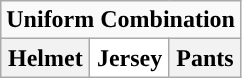<table class="wikitable">
<tr>
<td align="center" Colspan="3"><strong>Uniform Combination</strong></td>
</tr>
<tr align="center">
<th>Helmet</th>
<th style="background:#FFFFFF;">Jersey</th>
<th>Pants</th>
</tr>
</table>
